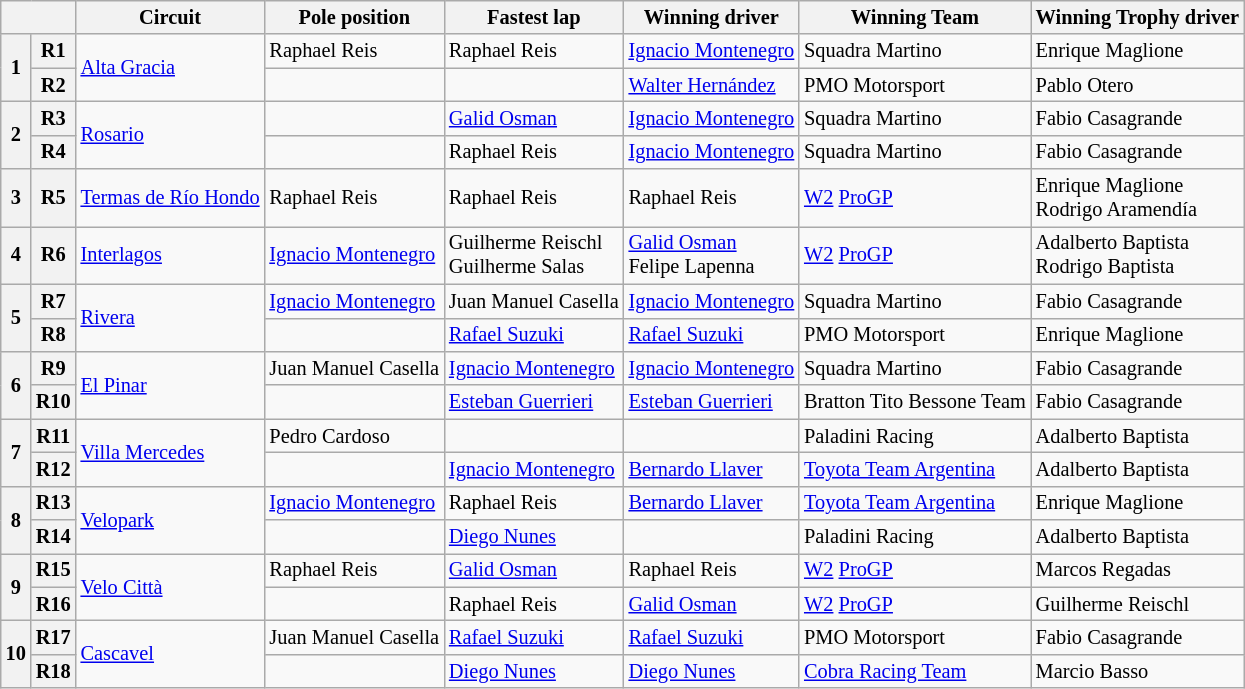<table class="wikitable" style="font-size: 85%">
<tr>
<th colspan="2"></th>
<th>Circuit</th>
<th>Pole position</th>
<th>Fastest lap</th>
<th>Winning driver</th>
<th>Winning Team</th>
<th>Winning Trophy driver</th>
</tr>
<tr>
<th rowspan="2">1</th>
<th>R1</th>
<td rowspan="2"> <a href='#'>Alta Gracia</a></td>
<td> Raphael Reis</td>
<td> Raphael Reis</td>
<td> <a href='#'>Ignacio Montenegro</a></td>
<td> Squadra Martino</td>
<td> Enrique Maglione</td>
</tr>
<tr>
<th>R2</th>
<td></td>
<td> </td>
<td> <a href='#'>Walter Hernández</a></td>
<td> PMO Motorsport</td>
<td> Pablo Otero</td>
</tr>
<tr>
<th rowspan="2">2</th>
<th>R3</th>
<td rowspan="2"> <a href='#'>Rosario</a></td>
<td> </td>
<td> <a href='#'>Galid Osman</a></td>
<td> <a href='#'>Ignacio Montenegro</a></td>
<td> Squadra Martino</td>
<td> Fabio Casagrande</td>
</tr>
<tr>
<th>R4</th>
<td></td>
<td> Raphael Reis</td>
<td> <a href='#'>Ignacio Montenegro</a></td>
<td> Squadra Martino</td>
<td> Fabio Casagrande</td>
</tr>
<tr>
<th>3</th>
<th>R5</th>
<td> <a href='#'>Termas de Río Hondo</a></td>
<td> Raphael Reis<br> </td>
<td> Raphael Reis<br> </td>
<td> Raphael Reis<br> </td>
<td> <a href='#'>W2</a> <a href='#'>ProGP</a></td>
<td> Enrique Maglione<br> Rodrigo Aramendía</td>
</tr>
<tr>
<th>4</th>
<th>R6</th>
<td> <a href='#'>Interlagos</a></td>
<td> <a href='#'>Ignacio Montenegro</a><br> </td>
<td> Guilherme Reischl<br> Guilherme Salas</td>
<td> <a href='#'>Galid Osman</a><br> Felipe Lapenna</td>
<td> <a href='#'>W2</a> <a href='#'>ProGP</a></td>
<td> Adalberto Baptista<br> Rodrigo Baptista</td>
</tr>
<tr>
<th rowspan="2">5</th>
<th>R7</th>
<td rowspan="2"> <a href='#'>Rivera</a></td>
<td> <a href='#'>Ignacio Montenegro</a></td>
<td> Juan Manuel Casella</td>
<td> <a href='#'>Ignacio Montenegro</a></td>
<td> Squadra Martino</td>
<td> Fabio Casagrande</td>
</tr>
<tr>
<th>R8</th>
<td></td>
<td> <a href='#'>Rafael Suzuki</a></td>
<td> <a href='#'>Rafael Suzuki</a></td>
<td> PMO Motorsport</td>
<td> Enrique Maglione</td>
</tr>
<tr>
<th rowspan="2">6</th>
<th>R9</th>
<td rowspan="2"> <a href='#'>El Pinar</a></td>
<td> Juan Manuel Casella</td>
<td> <a href='#'>Ignacio Montenegro</a></td>
<td> <a href='#'>Ignacio Montenegro</a></td>
<td> Squadra Martino</td>
<td> Fabio Casagrande</td>
</tr>
<tr>
<th>R10</th>
<td></td>
<td> <a href='#'>Esteban Guerrieri</a></td>
<td> <a href='#'>Esteban Guerrieri</a></td>
<td> Bratton Tito Bessone Team</td>
<td> Fabio Casagrande</td>
</tr>
<tr>
<th rowspan="2">7</th>
<th>R11</th>
<td rowspan="2"> <a href='#'>Villa Mercedes</a></td>
<td> Pedro Cardoso</td>
<td> </td>
<td> </td>
<td> Paladini Racing</td>
<td> Adalberto Baptista</td>
</tr>
<tr>
<th>R12</th>
<td></td>
<td> <a href='#'>Ignacio Montenegro</a></td>
<td> <a href='#'>Bernardo Llaver</a></td>
<td> <a href='#'>Toyota Team Argentina</a></td>
<td> Adalberto Baptista</td>
</tr>
<tr>
<th rowspan="2">8</th>
<th>R13</th>
<td rowspan="2"> <a href='#'>Velopark</a></td>
<td> <a href='#'>Ignacio Montenegro</a></td>
<td> Raphael Reis</td>
<td> <a href='#'>Bernardo Llaver</a></td>
<td> <a href='#'>Toyota Team Argentina</a></td>
<td> Enrique Maglione</td>
</tr>
<tr>
<th>R14</th>
<td></td>
<td> <a href='#'>Diego Nunes</a></td>
<td> </td>
<td> Paladini Racing</td>
<td> Adalberto Baptista</td>
</tr>
<tr>
<th rowspan="2">9</th>
<th>R15</th>
<td rowspan="2"> <a href='#'>Velo Città</a></td>
<td> Raphael Reis</td>
<td> <a href='#'>Galid Osman</a></td>
<td> Raphael Reis</td>
<td> <a href='#'>W2</a> <a href='#'>ProGP</a></td>
<td> Marcos Regadas</td>
</tr>
<tr>
<th>R16</th>
<td></td>
<td> Raphael Reis</td>
<td> <a href='#'>Galid Osman</a></td>
<td> <a href='#'>W2</a> <a href='#'>ProGP</a></td>
<td> Guilherme Reischl</td>
</tr>
<tr>
<th rowspan="2">10</th>
<th>R17</th>
<td rowspan="2"> <a href='#'>Cascavel</a></td>
<td> Juan Manuel Casella</td>
<td> <a href='#'>Rafael Suzuki</a></td>
<td> <a href='#'>Rafael Suzuki</a></td>
<td> PMO Motorsport</td>
<td> Fabio Casagrande</td>
</tr>
<tr>
<th>R18</th>
<td></td>
<td> <a href='#'>Diego Nunes</a></td>
<td> <a href='#'>Diego Nunes</a></td>
<td> <a href='#'>Cobra Racing Team</a></td>
<td> Marcio Basso</td>
</tr>
</table>
